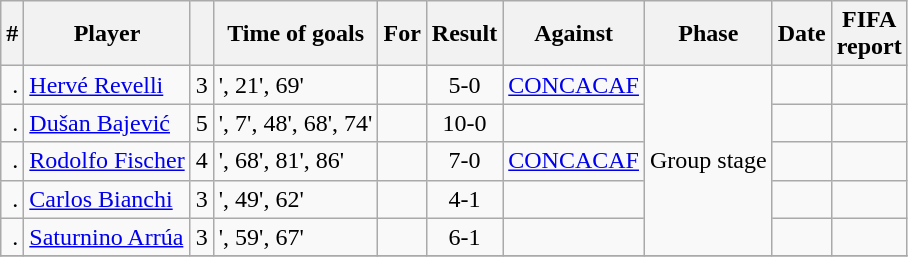<table class="wikitable plainrowheaders sortable">
<tr>
<th scope=col>#</th>
<th scope=col>Player</th>
<th scope=col></th>
<th scope=col>Time of goals</th>
<th scope=col>For</th>
<th scope=col>Result</th>
<th scope=col>Against</th>
<th scope=col>Phase</th>
<th scope=col>Date</th>
<th scope=col class="unsortable">FIFA<br>report</th>
</tr>
<tr>
<td align="right">.</td>
<td><a href='#'>Hervé Revelli</a></td>
<td align="center">3</td>
<td>', 21', 69'</td>
<td></td>
<td align=center> 5-0</td>
<td><a href='#'>CONCACAF</a></td>
<td rowspan=5>Group stage</td>
<td></td>
<td></td>
</tr>
<tr>
<td align="right">.</td>
<td><a href='#'>Dušan Bajević</a></td>
<td align="center">5</td>
<td>', 7', 48', 68', 74'</td>
<td></td>
<td align=center> 10-0</td>
<td></td>
<td></td>
<td></td>
</tr>
<tr>
<td align="right">.</td>
<td><a href='#'>Rodolfo Fischer</a></td>
<td align="center">4</td>
<td>', 68', 81', 86'</td>
<td></td>
<td align=center> 7-0</td>
<td><a href='#'>CONCACAF</a></td>
<td></td>
<td></td>
</tr>
<tr>
<td align="right">.</td>
<td><a href='#'>Carlos Bianchi</a></td>
<td align="center">3</td>
<td>', 49', 62'</td>
<td></td>
<td align=center> 4-1</td>
<td></td>
<td></td>
<td></td>
</tr>
<tr>
<td align="right">.</td>
<td><a href='#'>Saturnino Arrúa</a></td>
<td align="center">3</td>
<td>', 59', 67'</td>
<td></td>
<td align=center> 6-1</td>
<td></td>
<td></td>
<td></td>
</tr>
<tr>
</tr>
</table>
